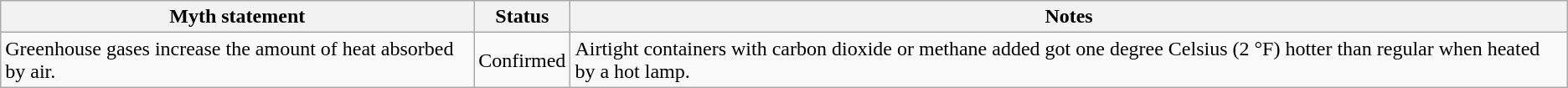<table class="wikitable">
<tr>
<th>Myth statement</th>
<th>Status</th>
<th>Notes</th>
</tr>
<tr>
<td>Greenhouse gases increase the amount of heat absorbed by air.</td>
<td><span> Confirmed </span></td>
<td>Airtight containers with carbon dioxide or methane added got one degree Celsius (2 °F) hotter than regular when heated by a hot lamp.</td>
</tr>
</table>
